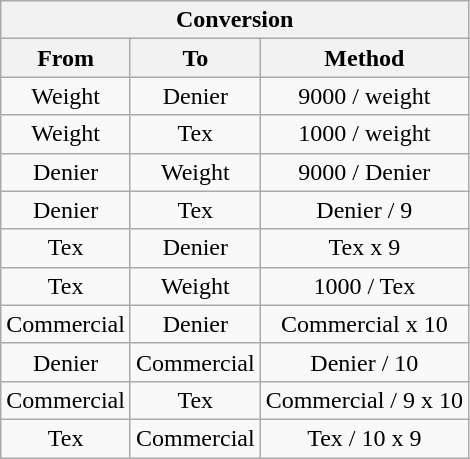<table class="wikitable sortable" style="text-align:center;">
<tr>
<th colspan=3>Conversion</th>
</tr>
<tr>
<th>From</th>
<th>To</th>
<th>Method</th>
</tr>
<tr>
<td>Weight</td>
<td>Denier</td>
<td>9000 / weight</td>
</tr>
<tr>
<td>Weight</td>
<td>Tex</td>
<td>1000 / weight</td>
</tr>
<tr>
<td>Denier</td>
<td>Weight</td>
<td>9000 / Denier</td>
</tr>
<tr>
<td>Denier</td>
<td>Tex</td>
<td>Denier / 9</td>
</tr>
<tr>
<td>Tex</td>
<td>Denier</td>
<td>Tex x 9</td>
</tr>
<tr>
<td>Tex</td>
<td>Weight</td>
<td>1000 / Tex</td>
</tr>
<tr>
<td>Commercial</td>
<td>Denier</td>
<td>Commercial x 10</td>
</tr>
<tr>
<td>Denier</td>
<td>Commercial</td>
<td>Denier / 10</td>
</tr>
<tr>
<td>Commercial</td>
<td>Tex</td>
<td>Commercial / 9 x 10</td>
</tr>
<tr>
<td>Tex</td>
<td>Commercial</td>
<td>Tex / 10 x 9</td>
</tr>
</table>
